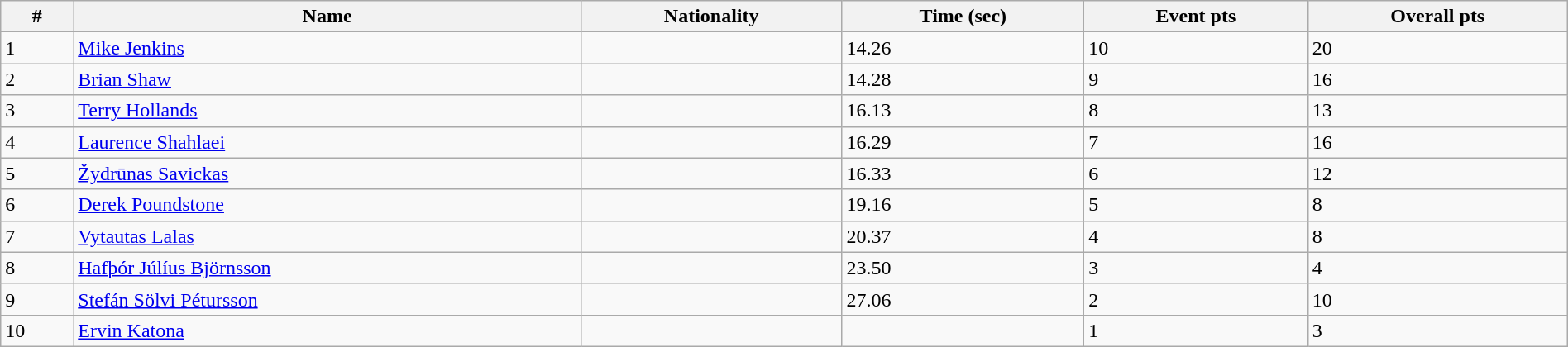<table class="wikitable sortable" style="display: inline-table;width: 100%;">
<tr>
<th>#</th>
<th>Name</th>
<th>Nationality</th>
<th>Time (sec)</th>
<th>Event pts</th>
<th>Overall pts</th>
</tr>
<tr>
<td>1</td>
<td><a href='#'>Mike Jenkins</a></td>
<td></td>
<td>14.26</td>
<td>10</td>
<td>20</td>
</tr>
<tr>
<td>2</td>
<td><a href='#'>Brian Shaw</a></td>
<td></td>
<td>14.28</td>
<td>9</td>
<td>16</td>
</tr>
<tr>
<td>3</td>
<td><a href='#'>Terry Hollands</a></td>
<td></td>
<td>16.13</td>
<td>8</td>
<td>13</td>
</tr>
<tr>
<td>4</td>
<td><a href='#'>Laurence Shahlaei</a></td>
<td></td>
<td>16.29</td>
<td>7</td>
<td>16</td>
</tr>
<tr>
<td>5</td>
<td><a href='#'>Žydrūnas Savickas</a></td>
<td></td>
<td>16.33</td>
<td>6</td>
<td>12</td>
</tr>
<tr>
<td>6</td>
<td><a href='#'>Derek Poundstone</a></td>
<td></td>
<td>19.16</td>
<td>5</td>
<td>8</td>
</tr>
<tr>
<td>7</td>
<td><a href='#'>Vytautas Lalas</a></td>
<td></td>
<td>20.37</td>
<td>4</td>
<td>8</td>
</tr>
<tr>
<td>8</td>
<td><a href='#'>Hafþór Júlíus Björnsson</a></td>
<td></td>
<td>23.50</td>
<td>3</td>
<td>4</td>
</tr>
<tr>
<td>9</td>
<td><a href='#'>Stefán Sölvi Pétursson</a></td>
<td></td>
<td>27.06</td>
<td>2</td>
<td>10</td>
</tr>
<tr>
<td>10</td>
<td><a href='#'>Ervin Katona</a></td>
<td></td>
<td></td>
<td>1</td>
<td>3</td>
</tr>
</table>
